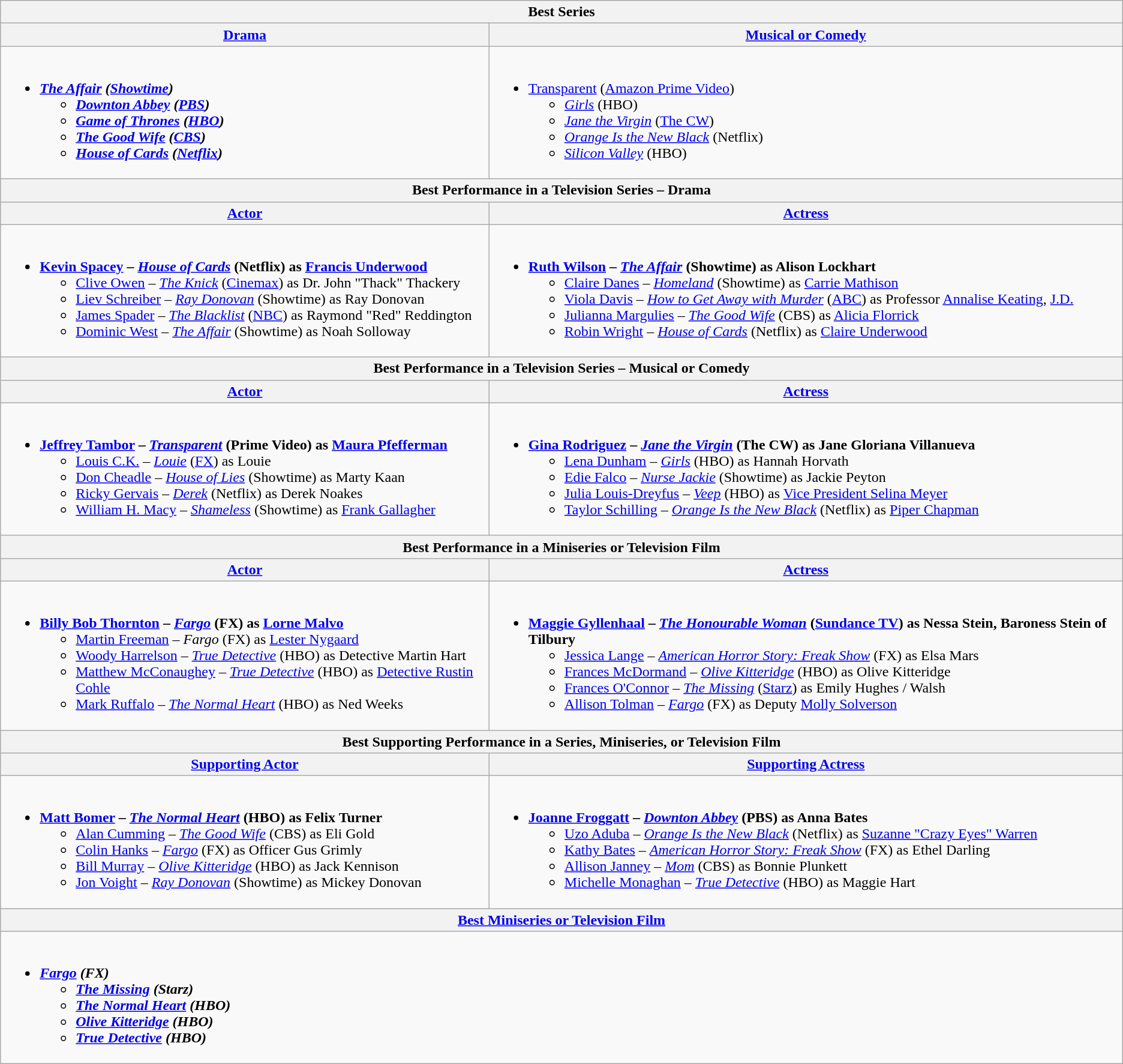<table class=wikitable style="width=100%">
<tr>
<th colspan=2>Best Series</th>
</tr>
<tr>
<th style="width=50%"><a href='#'>Drama</a></th>
<th style="width=50%"><a href='#'>Musical or Comedy</a></th>
</tr>
<tr>
<td valign="top"><br><ul><li><strong><em><a href='#'>The Affair</a><em> (<a href='#'>Showtime</a>)<strong><ul><li></em><a href='#'>Downton Abbey</a><em> (<a href='#'>PBS</a>)</li><li></em><a href='#'>Game of Thrones</a><em> (<a href='#'>HBO</a>)</li><li></em><a href='#'>The Good Wife</a><em> (<a href='#'>CBS</a>)</li><li></em><a href='#'>House of Cards</a><em> (<a href='#'>Netflix</a>)</li></ul></li></ul></td>
<td valign="top"><br><ul><li></em></strong><a href='#'>Transparent</a></em> (<a href='#'>Amazon Prime Video</a>)</strong><ul><li><em><a href='#'>Girls</a></em> (HBO)</li><li><em><a href='#'>Jane the Virgin</a></em> (<a href='#'>The CW</a>)</li><li><em><a href='#'>Orange Is the New Black</a></em> (Netflix)</li><li><em><a href='#'>Silicon Valley</a></em> (HBO)</li></ul></li></ul></td>
</tr>
<tr>
<th colspan=2>Best Performance in a Television Series – Drama</th>
</tr>
<tr>
<th><a href='#'>Actor</a></th>
<th><a href='#'>Actress</a></th>
</tr>
<tr>
<td valign="top"><br><ul><li><strong><a href='#'>Kevin Spacey</a> – <em><a href='#'>House of Cards</a></em> (Netflix) as <a href='#'>Francis Underwood</a></strong><ul><li><a href='#'>Clive Owen</a> – <em><a href='#'>The Knick</a></em> (<a href='#'>Cinemax</a>) as Dr. John "Thack" Thackery</li><li><a href='#'>Liev Schreiber</a> – <em><a href='#'>Ray Donovan</a></em> (Showtime) as Ray Donovan</li><li><a href='#'>James Spader</a> – <em><a href='#'>The Blacklist</a></em> (<a href='#'>NBC</a>) as Raymond "Red" Reddington</li><li><a href='#'>Dominic West</a> – <em><a href='#'>The Affair</a></em> (Showtime) as Noah Solloway</li></ul></li></ul></td>
<td valign="top"><br><ul><li><strong><a href='#'>Ruth Wilson</a> – <em><a href='#'>The Affair</a></em> (Showtime) as Alison Lockhart</strong><ul><li><a href='#'>Claire Danes</a> – <em><a href='#'>Homeland</a></em> (Showtime) as <a href='#'>Carrie Mathison</a></li><li><a href='#'>Viola Davis</a> – <em><a href='#'>How to Get Away with Murder</a></em> (<a href='#'>ABC</a>) as Professor <a href='#'>Annalise Keating</a>, <a href='#'>J.D.</a></li><li><a href='#'>Julianna Margulies</a> – <em><a href='#'>The Good Wife</a></em> (CBS) as <a href='#'>Alicia Florrick</a></li><li><a href='#'>Robin Wright</a> – <em><a href='#'>House of Cards</a></em> (Netflix) as <a href='#'>Claire Underwood</a></li></ul></li></ul></td>
</tr>
<tr>
<th colspan=2>Best Performance in a Television Series – Musical or Comedy</th>
</tr>
<tr>
<th><a href='#'>Actor</a></th>
<th><a href='#'>Actress</a></th>
</tr>
<tr>
<td valign="top"><br><ul><li><strong><a href='#'>Jeffrey Tambor</a> – <em><a href='#'>Transparent</a></em> (Prime Video) as <a href='#'>Maura Pfefferman</a></strong><ul><li><a href='#'>Louis C.K.</a> – <em><a href='#'>Louie</a></em> (<a href='#'>FX</a>) as Louie</li><li><a href='#'>Don Cheadle</a> – <em><a href='#'>House of Lies</a></em> (Showtime)  as Marty Kaan</li><li><a href='#'>Ricky Gervais</a> – <em><a href='#'>Derek</a></em> (Netflix) as Derek Noakes</li><li><a href='#'>William H. Macy</a> – <em><a href='#'>Shameless</a></em> (Showtime) as <a href='#'>Frank Gallagher</a></li></ul></li></ul></td>
<td valign="top"><br><ul><li><strong><a href='#'>Gina Rodriguez</a> – <em><a href='#'>Jane the Virgin</a></em> (The CW) as Jane Gloriana Villanueva</strong><ul><li><a href='#'>Lena Dunham</a> – <em><a href='#'>Girls</a></em> (HBO) as Hannah Horvath</li><li><a href='#'>Edie Falco</a> – <em><a href='#'>Nurse Jackie</a></em> (Showtime) as Jackie Peyton</li><li><a href='#'>Julia Louis-Dreyfus</a> – <em><a href='#'>Veep</a></em> (HBO) as <a href='#'>Vice President Selina Meyer</a></li><li><a href='#'>Taylor Schilling</a> – <em><a href='#'>Orange Is the New Black</a></em> (Netflix) as <a href='#'>Piper Chapman</a></li></ul></li></ul></td>
</tr>
<tr>
<th colspan=2>Best Performance in a Miniseries or Television Film</th>
</tr>
<tr>
<th><a href='#'>Actor</a></th>
<th><a href='#'>Actress</a></th>
</tr>
<tr>
<td valign="top"><br><ul><li><strong><a href='#'>Billy Bob Thornton</a> – <em><a href='#'>Fargo</a></em> (FX) as <a href='#'>Lorne Malvo</a></strong><ul><li><a href='#'>Martin Freeman</a> – <em>Fargo</em> (FX) as <a href='#'>Lester Nygaard</a></li><li><a href='#'>Woody Harrelson</a> – <em><a href='#'>True Detective</a></em> (HBO) as Detective Martin Hart</li><li><a href='#'>Matthew McConaughey</a> – <em><a href='#'>True Detective</a></em> (HBO) as <a href='#'>Detective Rustin Cohle</a></li><li><a href='#'>Mark Ruffalo</a> – <em><a href='#'>The Normal Heart</a></em> (HBO) as Ned Weeks</li></ul></li></ul></td>
<td valign="top"><br><ul><li><strong><a href='#'>Maggie Gyllenhaal</a> – <em><a href='#'>The Honourable Woman</a></em> (<a href='#'>Sundance TV</a>) as Nessa Stein, Baroness Stein of Tilbury</strong><ul><li><a href='#'>Jessica Lange</a> – <em><a href='#'>American Horror Story: Freak Show</a></em> (FX) as Elsa Mars</li><li><a href='#'>Frances McDormand</a> – <em><a href='#'>Olive Kitteridge</a></em> (HBO) as Olive Kitteridge</li><li><a href='#'>Frances O'Connor</a> – <em><a href='#'>The Missing</a></em> (<a href='#'>Starz</a>) as Emily Hughes / Walsh</li><li><a href='#'>Allison Tolman</a> – <em><a href='#'>Fargo</a></em> (FX) as Deputy <a href='#'>Molly Solverson</a></li></ul></li></ul></td>
</tr>
<tr>
<th colspan=2>Best Supporting Performance in a Series, Miniseries, or Television Film</th>
</tr>
<tr>
<th><a href='#'>Supporting Actor</a></th>
<th><a href='#'>Supporting Actress</a></th>
</tr>
<tr>
<td valign="top"><br><ul><li><strong><a href='#'>Matt Bomer</a> – <em><a href='#'>The Normal Heart</a></em> (HBO) as Felix Turner</strong><ul><li><a href='#'>Alan Cumming</a> – <em><a href='#'>The Good Wife</a></em> (CBS) as Eli Gold</li><li><a href='#'>Colin Hanks</a> – <em><a href='#'>Fargo</a></em> (FX) as Officer Gus Grimly</li><li><a href='#'>Bill Murray</a> – <em><a href='#'>Olive Kitteridge</a></em> (HBO) as Jack Kennison</li><li><a href='#'>Jon Voight</a> – <em><a href='#'>Ray Donovan</a></em> (Showtime) as Mickey Donovan</li></ul></li></ul></td>
<td valign="top"><br><ul><li><strong><a href='#'>Joanne Froggatt</a> – <em><a href='#'>Downton Abbey</a></em> (PBS) as Anna Bates</strong><ul><li><a href='#'>Uzo Aduba</a> – <em><a href='#'>Orange Is the New Black</a></em> (Netflix) as <a href='#'>Suzanne "Crazy Eyes" Warren</a></li><li><a href='#'>Kathy Bates</a> – <em><a href='#'>American Horror Story: Freak Show</a></em> (FX) as Ethel Darling</li><li><a href='#'>Allison Janney</a> – <em><a href='#'>Mom</a></em> (CBS) as Bonnie Plunkett</li><li><a href='#'>Michelle Monaghan</a> – <em><a href='#'>True Detective</a></em> (HBO) as Maggie Hart</li></ul></li></ul></td>
</tr>
<tr>
<th colspan=2><a href='#'>Best Miniseries or Television Film</a></th>
</tr>
<tr>
<td colspan=2 style="vertical-align:top;"><br><ul><li><strong><em><a href='#'>Fargo</a><em> (FX)<strong><ul><li></em><a href='#'>The Missing</a><em> (Starz)</li><li></em><a href='#'>The Normal Heart</a><em> (HBO)</li><li></em><a href='#'>Olive Kitteridge</a><em> (HBO)</li><li></em><a href='#'>True Detective</a><em> (HBO)</li></ul></li></ul></td>
</tr>
</table>
